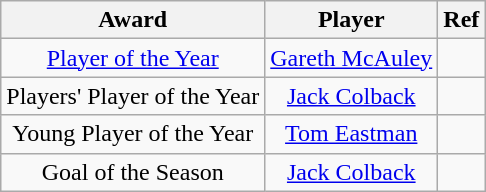<table class="wikitable" style="text-align:center">
<tr>
<th width=0%>Award</th>
<th width=0%>Player</th>
<th width=0%>Ref</th>
</tr>
<tr>
<td><a href='#'>Player of the Year</a></td>
<td> <a href='#'>Gareth McAuley</a></td>
<td></td>
</tr>
<tr>
<td>Players' Player of the Year</td>
<td> <a href='#'>Jack Colback</a></td>
<td></td>
</tr>
<tr>
<td>Young Player of the Year</td>
<td> <a href='#'>Tom Eastman</a></td>
<td></td>
</tr>
<tr>
<td>Goal of the Season</td>
<td> <a href='#'>Jack Colback</a></td>
<td></td>
</tr>
</table>
